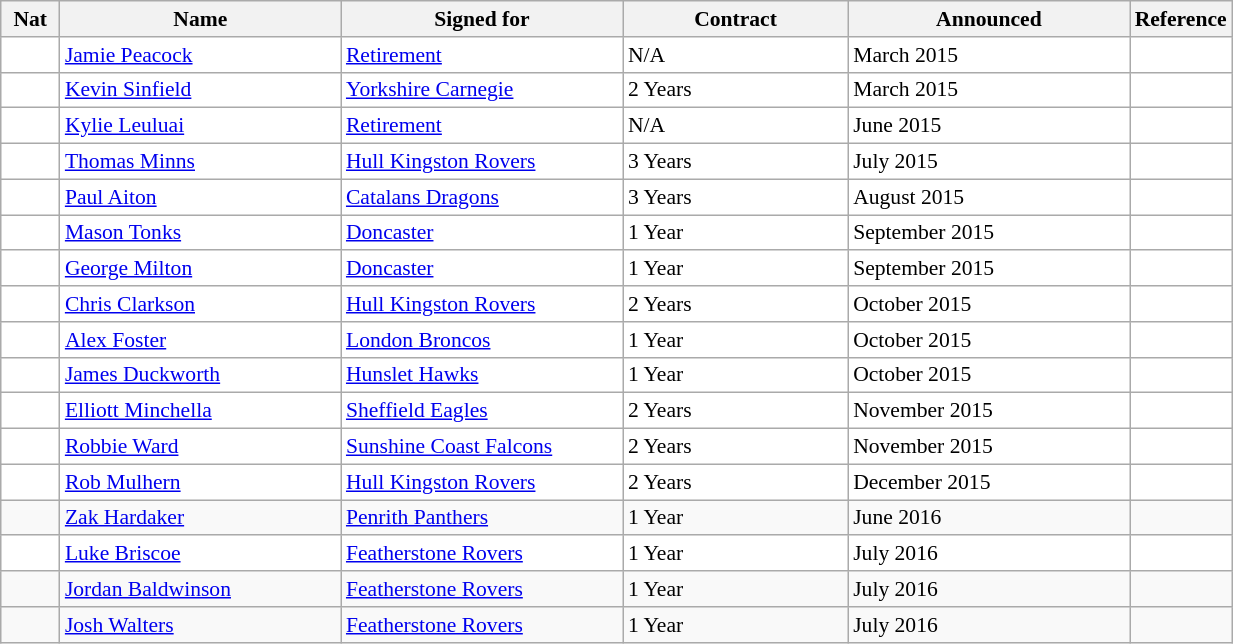<table class="wikitable"  style="width:65%; font-size:90%;">
<tr>
<th width=5%>Nat</th>
<th width=25%>Name</th>
<th width=25%>Signed for</th>
<th width=20%>Contract</th>
<th width=25%>Announced</th>
<th>Reference</th>
</tr>
<tr style="background:#fff;">
<td width=5%></td>
<td width=25%><a href='#'>Jamie Peacock</a></td>
<td width=25%><a href='#'>Retirement</a></td>
<td width=20%>N/A</td>
<td width=25%>March 2015</td>
<td></td>
</tr>
<tr style="background:#fff;">
<td width=5%></td>
<td width=25%><a href='#'>Kevin Sinfield</a></td>
<td width=25%><a href='#'>Yorkshire Carnegie</a></td>
<td width=20%>2 Years</td>
<td width=25%>March 2015</td>
<td></td>
</tr>
<tr style="background:#fff;">
<td width=5%></td>
<td width=25%><a href='#'>Kylie Leuluai</a></td>
<td width=25%><a href='#'>Retirement</a></td>
<td width=20%>N/A</td>
<td width=25%>June 2015</td>
<td></td>
</tr>
<tr style="background:#fff;">
<td width=5%></td>
<td width=25%><a href='#'>Thomas Minns</a></td>
<td width=25%><a href='#'>Hull Kingston Rovers</a></td>
<td width=20%>3 Years</td>
<td width=25%>July 2015</td>
<td></td>
</tr>
<tr style="background:#fff;">
<td width=5%></td>
<td width=25%><a href='#'>Paul Aiton</a></td>
<td width=25%><a href='#'>Catalans Dragons</a></td>
<td width=20%>3 Years</td>
<td width=25%>August 2015</td>
<td></td>
</tr>
<tr style="background:#fff;">
<td width=5%></td>
<td width=25%><a href='#'>Mason Tonks</a></td>
<td width=25%><a href='#'>Doncaster</a></td>
<td width=20%>1 Year</td>
<td width=25%>September 2015</td>
<td></td>
</tr>
<tr style="background:#fff;">
<td width=5%></td>
<td width=25%><a href='#'>George Milton</a></td>
<td width=25%><a href='#'>Doncaster</a></td>
<td width=20%>1 Year</td>
<td width=25%>September 2015</td>
<td></td>
</tr>
<tr style="background:#fff;">
<td width=5%></td>
<td width=25%><a href='#'>Chris Clarkson</a></td>
<td width=25%><a href='#'>Hull Kingston Rovers</a></td>
<td width=20%>2 Years</td>
<td width=25%>October 2015</td>
<td></td>
</tr>
<tr style="background:#fff;">
<td width=5%></td>
<td width=25%><a href='#'>Alex Foster</a></td>
<td width=25%><a href='#'>London Broncos</a></td>
<td width=20%>1 Year</td>
<td width=25%>October 2015</td>
<td></td>
</tr>
<tr style="background:#fff;">
<td width=5%></td>
<td width=25%><a href='#'>James Duckworth</a></td>
<td width=25%><a href='#'>Hunslet Hawks</a></td>
<td width=20%>1 Year</td>
<td width=25%>October 2015</td>
<td></td>
</tr>
<tr style="background:#fff;">
<td width=5%></td>
<td width=25%><a href='#'>Elliott Minchella</a></td>
<td width=25%><a href='#'>Sheffield Eagles</a></td>
<td width=20%>2 Years</td>
<td width=25%>November 2015</td>
<td></td>
</tr>
<tr style="background:#fff;">
<td width=5%></td>
<td width=25%><a href='#'>Robbie Ward</a></td>
<td width=25%><a href='#'>Sunshine Coast Falcons</a></td>
<td width=20%>2 Years</td>
<td width=25%>November 2015</td>
<td></td>
</tr>
<tr style="background:#fff;">
<td width=5%></td>
<td width=25%><a href='#'>Rob Mulhern</a></td>
<td width=25%><a href='#'>Hull Kingston Rovers</a></td>
<td width=20%>2 Years</td>
<td width=25%>December 2015</td>
<td></td>
</tr>
<tr>
<td></td>
<td><a href='#'>Zak Hardaker</a></td>
<td><a href='#'>Penrith Panthers</a></td>
<td>1 Year</td>
<td>June 2016</td>
<td></td>
</tr>
<tr style="background:#fff;">
<td width="5%"></td>
<td width="25%"><a href='#'>Luke Briscoe</a></td>
<td width="25%"><a href='#'>Featherstone Rovers</a></td>
<td width="20%">1 Year</td>
<td width="25%">July 2016</td>
<td></td>
</tr>
<tr>
<td></td>
<td><a href='#'>Jordan Baldwinson</a></td>
<td><a href='#'>Featherstone Rovers</a></td>
<td>1 Year</td>
<td>July 2016</td>
<td></td>
</tr>
<tr>
<td></td>
<td><a href='#'>Josh Walters</a></td>
<td><a href='#'>Featherstone Rovers</a></td>
<td>1 Year</td>
<td>July 2016</td>
<td></td>
</tr>
</table>
